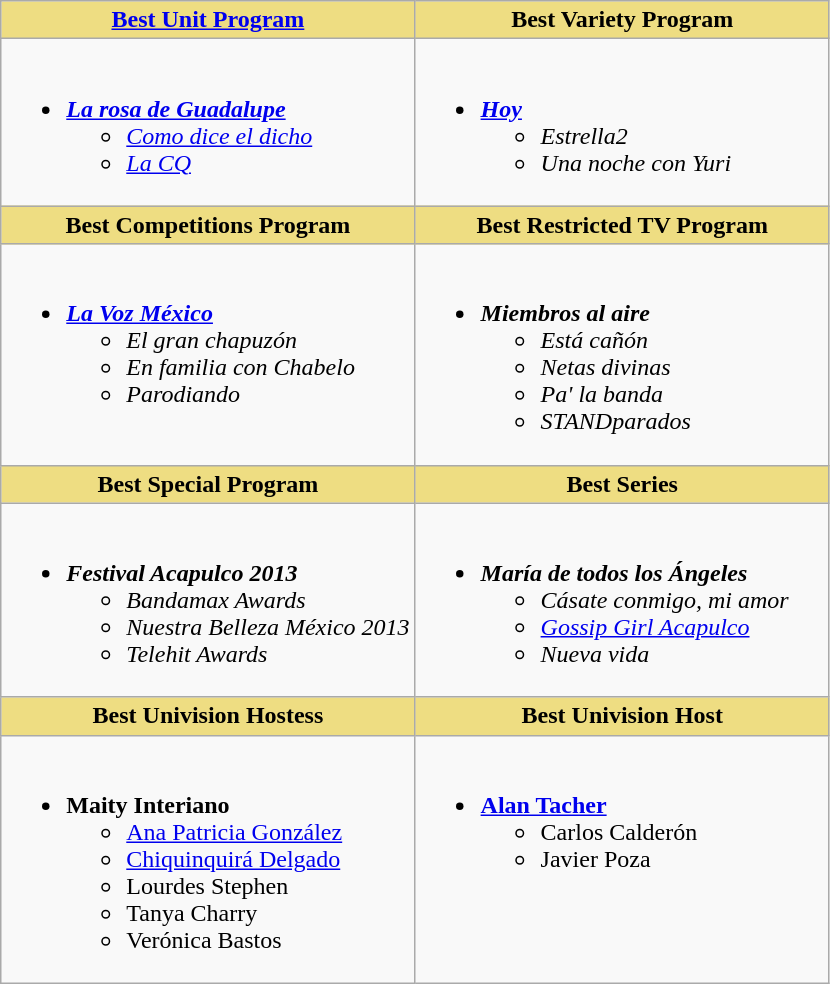<table class=wikitable>
<tr>
<th style="background:#EEDD82; width:50%"><a href='#'>Best Unit Program</a></th>
<th style="background:#EEDD82; width:50%">Best Variety Program</th>
</tr>
<tr>
<td valign="top"><br><ul><li><strong><em><a href='#'>La rosa de Guadalupe</a></em></strong><ul><li><em><a href='#'>Como dice el dicho</a></em></li><li><em><a href='#'>La CQ</a></em></li></ul></li></ul></td>
<td valign="top"><br><ul><li><strong><em><a href='#'>Hoy</a></em></strong><ul><li><em>Estrella2</em></li><li><em>Una noche con Yuri</em></li></ul></li></ul></td>
</tr>
<tr>
<th style="background:#EEDD82; width:50%">Best Competitions Program</th>
<th style="background:#EEDD82; width:50%">Best Restricted TV Program</th>
</tr>
<tr>
<td valign="top"><br><ul><li><strong><em><a href='#'>La Voz México</a></em></strong><ul><li><em>El gran chapuzón</em></li><li><em>En familia con Chabelo</em></li><li><em>Parodiando</em></li></ul></li></ul></td>
<td valign="top"><br><ul><li><strong><em>Miembros al aire</em></strong><ul><li><em>Está cañón</em></li><li><em>Netas divinas</em></li><li><em>Pa' la banda</em></li><li><em>STANDparados</em></li></ul></li></ul></td>
</tr>
<tr>
<th style="background:#EEDD82; width:50%">Best Special Program</th>
<th style="background:#EEDD82; width:50%">Best Series</th>
</tr>
<tr>
<td valign="top"><br><ul><li><strong><em>Festival Acapulco 2013</em></strong><ul><li><em>Bandamax Awards</em></li><li><em>Nuestra Belleza México 2013</em></li><li><em>Telehit Awards</em></li></ul></li></ul></td>
<td valign="top"><br><ul><li><strong><em>María de todos los Ángeles</em></strong><ul><li><em>Cásate conmigo, mi amor</em></li><li><em><a href='#'>Gossip Girl Acapulco</a></em></li><li><em>Nueva vida</em></li></ul></li></ul></td>
</tr>
<tr>
<th style="background:#EEDD82; width:50%">Best Univision Hostess</th>
<th style="background:#EEDD82; width:50%">Best Univision Host</th>
</tr>
<tr>
<td valign="top"><br><ul><li><strong>Maity Interiano</strong><ul><li><a href='#'>Ana Patricia González</a></li><li><a href='#'>Chiquinquirá Delgado</a></li><li>Lourdes Stephen</li><li>Tanya Charry</li><li>Verónica Bastos</li></ul></li></ul></td>
<td valign="top"><br><ul><li><strong><a href='#'>Alan Tacher</a></strong><ul><li>Carlos Calderón</li><li>Javier Poza</li></ul></li></ul></td>
</tr>
</table>
